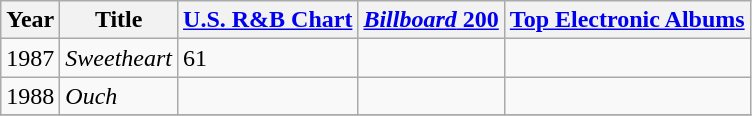<table class="wikitable">
<tr>
<th>Year</th>
<th>Title</th>
<th><a href='#'>U.S. R&B Chart</a></th>
<th><a href='#'><em>Billboard</em> 200</a></th>
<th><a href='#'>Top Electronic Albums</a></th>
</tr>
<tr>
<td>1987</td>
<td><em>Sweetheart</em></td>
<td>61</td>
<td></td>
<td></td>
</tr>
<tr>
<td>1988</td>
<td><em>Ouch</em></td>
<td></td>
<td></td>
<td></td>
</tr>
<tr>
</tr>
</table>
